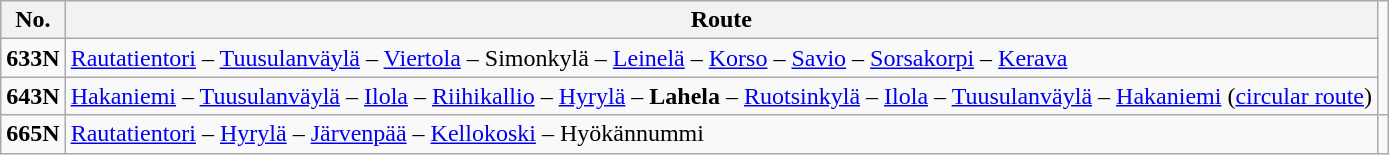<table class="wikitable mw-collapsible mw-collapsed">
<tr>
<th>No.</th>
<th>Route</th>
</tr>
<tr>
<td><strong>633N</strong></td>
<td><a href='#'>Rautatientori</a> – <a href='#'>Tuusulanväylä</a> – <a href='#'>Viertola</a> – Simonkylä – <a href='#'>Leinelä</a> – <a href='#'>Korso</a> – <a href='#'>Savio</a> – <a href='#'>Sorsakorpi</a> – <a href='#'>Kerava</a></td>
</tr>
<tr>
<td><strong>643N</strong></td>
<td><a href='#'>Hakaniemi</a> – <a href='#'>Tuusulanväylä</a> – <a href='#'>Ilola</a> – <a href='#'>Riihikallio</a> – <a href='#'>Hyrylä</a> – <strong>Lahela</strong> – <a href='#'>Ruotsinkylä</a> – <a href='#'>Ilola</a> – <a href='#'>Tuusulanväylä</a> – <a href='#'>Hakaniemi</a> (<a href='#'>circular route</a>)</td>
</tr>
<tr>
<td><strong>665N</strong></td>
<td><a href='#'>Rautatientori</a> – <a href='#'>Hyrylä</a> – <a href='#'>Järvenpää</a> – <a href='#'>Kellokoski</a> – Hyökännummi</td>
<td></td>
</tr>
</table>
